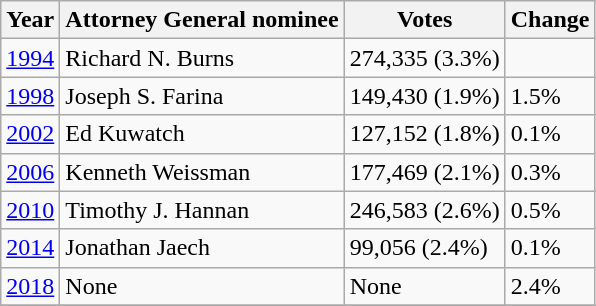<table class="wikitable">
<tr>
<th>Year</th>
<th>Attorney General nominee</th>
<th>Votes</th>
<th>Change</th>
</tr>
<tr>
<td><a href='#'>1994</a></td>
<td>Richard N. Burns</td>
<td>274,335 (3.3%)</td>
<td></td>
</tr>
<tr>
<td><a href='#'>1998</a></td>
<td>Joseph S. Farina</td>
<td>149,430 (1.9%)</td>
<td> 1.5%</td>
</tr>
<tr>
<td><a href='#'>2002</a></td>
<td>Ed Kuwatch</td>
<td>127,152 (1.8%)</td>
<td> 0.1%</td>
</tr>
<tr>
<td><a href='#'>2006</a></td>
<td>Kenneth Weissman</td>
<td>177,469 (2.1%)</td>
<td> 0.3%</td>
</tr>
<tr>
<td><a href='#'>2010</a></td>
<td>Timothy J. Hannan</td>
<td>246,583 (2.6%)</td>
<td> 0.5%</td>
</tr>
<tr>
<td><a href='#'>2014</a></td>
<td>Jonathan Jaech</td>
<td>99,056 (2.4%)</td>
<td> 0.1%</td>
</tr>
<tr>
<td><a href='#'>2018</a></td>
<td>None</td>
<td>None</td>
<td> 2.4%</td>
</tr>
<tr>
</tr>
</table>
